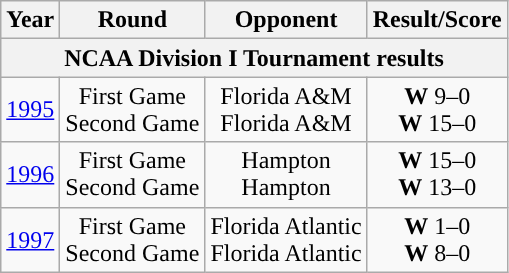<table class="wikitable">
<tr>
<th>Year</th>
<th>Round</th>
<th>Opponent</th>
<th>Result/Score</th>
</tr>
<tr>
<th colspan=4>NCAA Division I Tournament results</th>
</tr>
<tr align="center">
<td><a href='#'>1995</a></td>
<td>First Game<br>Second Game</td>
<td>Florida A&M<br>Florida A&M</td>
<td><strong>W</strong> 9–0<br><strong>W</strong> 15–0</td>
</tr>
<tr align="center">
<td><a href='#'>1996</a></td>
<td>First Game<br>Second Game</td>
<td>Hampton<br>Hampton</td>
<td><strong>W</strong> 15–0<br><strong>W</strong> 13–0</td>
</tr>
<tr align="center">
<td><a href='#'>1997</a></td>
<td>First Game<br>Second Game</td>
<td>Florida Atlantic<br>Florida Atlantic</td>
<td><strong>W</strong> 1–0<br><strong>W</strong> 8–0</td>
</tr>
</table>
